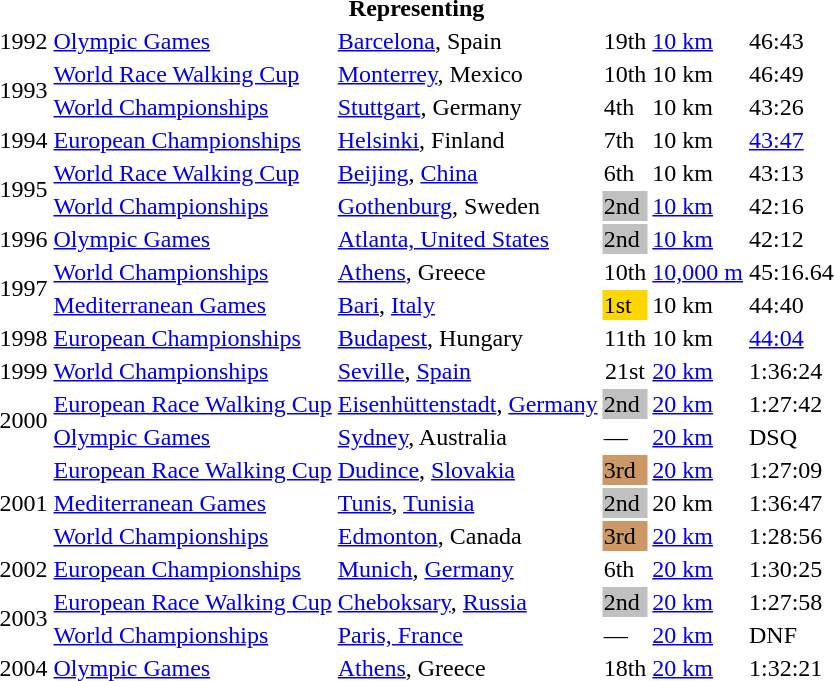<table>
<tr>
<th colspan="6">Representing </th>
</tr>
<tr>
<td>1992</td>
<td><a href='#'>Olympic Games</a></td>
<td><a href='#'>Barcelona</a>, Spain</td>
<td>19th</td>
<td><a href='#'>10 km</a></td>
<td>46:43</td>
</tr>
<tr>
<td rowspan=2>1993</td>
<td><a href='#'>World Race Walking Cup</a></td>
<td><a href='#'>Monterrey</a>, Mexico</td>
<td>10th</td>
<td>10 km</td>
<td>46:49</td>
</tr>
<tr>
<td><a href='#'>World Championships</a></td>
<td><a href='#'>Stuttgart</a>, Germany</td>
<td>4th</td>
<td>10 km</td>
<td>43:26</td>
</tr>
<tr>
<td>1994</td>
<td><a href='#'>European Championships</a></td>
<td><a href='#'>Helsinki</a>, Finland</td>
<td>7th</td>
<td>10 km</td>
<td><a href='#'>43:47</a></td>
</tr>
<tr>
<td rowspan=2>1995</td>
<td><a href='#'>World Race Walking Cup</a></td>
<td><a href='#'>Beijing</a>, <a href='#'>China</a></td>
<td>6th</td>
<td>10 km</td>
<td>43:13</td>
</tr>
<tr>
<td><a href='#'>World Championships</a></td>
<td><a href='#'>Gothenburg</a>, Sweden</td>
<td bgcolor="silver">2nd</td>
<td><a href='#'>10 km</a></td>
<td>42:16</td>
</tr>
<tr>
<td>1996</td>
<td><a href='#'>Olympic Games</a></td>
<td><a href='#'>Atlanta, United States</a></td>
<td bgcolor="silver">2nd</td>
<td><a href='#'>10 km</a></td>
<td>42:12</td>
</tr>
<tr>
<td rowspan=2>1997</td>
<td><a href='#'>World Championships</a></td>
<td><a href='#'>Athens</a>, Greece</td>
<td>10th</td>
<td><a href='#'>10,000 m</a></td>
<td>45:16.64</td>
</tr>
<tr>
<td><a href='#'>Mediterranean Games</a></td>
<td><a href='#'>Bari</a>, <a href='#'>Italy</a></td>
<td bgcolor="gold">1st</td>
<td>10 km</td>
<td>44:40</td>
</tr>
<tr>
<td>1998</td>
<td><a href='#'>European Championships</a></td>
<td><a href='#'>Budapest</a>, Hungary</td>
<td align="center">11th</td>
<td>10 km</td>
<td><a href='#'>44:04</a></td>
</tr>
<tr>
<td>1999</td>
<td><a href='#'>World Championships</a></td>
<td><a href='#'>Seville</a>, <a href='#'>Spain</a></td>
<td align="center">21st</td>
<td><a href='#'>20 km</a></td>
<td>1:36:24</td>
</tr>
<tr>
<td rowspan=2>2000</td>
<td><a href='#'>European Race Walking Cup</a></td>
<td><a href='#'>Eisenhüttenstadt</a>, <a href='#'>Germany</a></td>
<td bgcolor="silver">2nd</td>
<td><a href='#'>20 km</a></td>
<td>1:27:42</td>
</tr>
<tr>
<td><a href='#'>Olympic Games</a></td>
<td><a href='#'>Sydney</a>, Australia</td>
<td>—</td>
<td><a href='#'>20 km</a></td>
<td>DSQ</td>
</tr>
<tr>
<td rowspan=3>2001</td>
<td><a href='#'>European Race Walking Cup</a></td>
<td><a href='#'>Dudince</a>, <a href='#'>Slovakia</a></td>
<td bgcolor="cc9966">3rd</td>
<td><a href='#'>20 km</a></td>
<td>1:27:09</td>
</tr>
<tr>
<td><a href='#'>Mediterranean Games</a></td>
<td><a href='#'>Tunis</a>, <a href='#'>Tunisia</a></td>
<td bgcolor="silver">2nd</td>
<td>20 km</td>
<td>1:36:47</td>
</tr>
<tr>
<td><a href='#'>World Championships</a></td>
<td><a href='#'>Edmonton</a>, Canada</td>
<td bgcolor="cc9966">3rd</td>
<td><a href='#'>20 km</a></td>
<td>1:28:56</td>
</tr>
<tr>
<td>2002</td>
<td><a href='#'>European Championships</a></td>
<td><a href='#'>Munich</a>, <a href='#'>Germany</a></td>
<td>6th</td>
<td><a href='#'>20 km</a></td>
<td>1:30:25</td>
</tr>
<tr>
<td rowspan=2>2003</td>
<td><a href='#'>European Race Walking Cup</a></td>
<td><a href='#'>Cheboksary</a>, <a href='#'>Russia</a></td>
<td bgcolor="silver">2nd</td>
<td><a href='#'>20 km</a></td>
<td>1:27:58</td>
</tr>
<tr>
<td><a href='#'>World Championships</a></td>
<td><a href='#'>Paris, France</a></td>
<td>—</td>
<td><a href='#'>20 km</a></td>
<td>DNF</td>
</tr>
<tr>
<td>2004</td>
<td><a href='#'>Olympic Games</a></td>
<td><a href='#'>Athens</a>, Greece</td>
<td>18th</td>
<td><a href='#'>20 km</a></td>
<td>1:32:21</td>
</tr>
</table>
